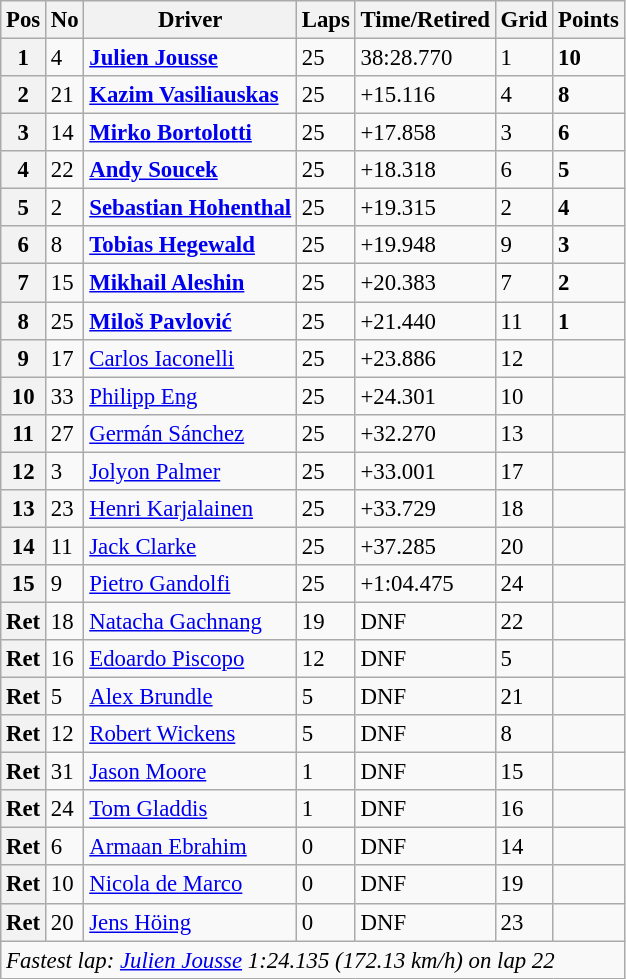<table class="wikitable" style="font-size:95%">
<tr>
<th>Pos</th>
<th>No</th>
<th>Driver</th>
<th>Laps</th>
<th>Time/Retired</th>
<th>Grid</th>
<th>Points</th>
</tr>
<tr>
<th>1</th>
<td>4</td>
<td> <strong><a href='#'>Julien Jousse</a></strong></td>
<td>25</td>
<td>38:28.770</td>
<td>1</td>
<td><strong>10</strong></td>
</tr>
<tr>
<th>2</th>
<td>21</td>
<td> <strong><a href='#'>Kazim Vasiliauskas</a></strong></td>
<td>25</td>
<td>+15.116</td>
<td>4</td>
<td><strong>8</strong></td>
</tr>
<tr>
<th>3</th>
<td>14</td>
<td> <strong><a href='#'>Mirko Bortolotti</a></strong></td>
<td>25</td>
<td>+17.858</td>
<td>3</td>
<td><strong>6</strong></td>
</tr>
<tr>
<th>4</th>
<td>22</td>
<td> <strong><a href='#'>Andy Soucek</a></strong></td>
<td>25</td>
<td>+18.318</td>
<td>6</td>
<td><strong>5</strong></td>
</tr>
<tr>
<th>5</th>
<td>2</td>
<td> <strong><a href='#'>Sebastian Hohenthal</a></strong></td>
<td>25</td>
<td>+19.315</td>
<td>2</td>
<td><strong>4</strong></td>
</tr>
<tr>
<th>6</th>
<td>8</td>
<td> <strong><a href='#'>Tobias Hegewald</a></strong></td>
<td>25</td>
<td>+19.948</td>
<td>9</td>
<td><strong>3</strong></td>
</tr>
<tr>
<th>7</th>
<td>15</td>
<td> <strong><a href='#'>Mikhail Aleshin</a></strong></td>
<td>25</td>
<td>+20.383</td>
<td>7</td>
<td><strong>2</strong></td>
</tr>
<tr>
<th>8</th>
<td>25</td>
<td> <strong><a href='#'>Miloš Pavlović</a></strong></td>
<td>25</td>
<td>+21.440</td>
<td>11</td>
<td><strong>1</strong></td>
</tr>
<tr>
<th>9</th>
<td>17</td>
<td> <a href='#'>Carlos Iaconelli</a></td>
<td>25</td>
<td>+23.886</td>
<td>12</td>
<td></td>
</tr>
<tr>
<th>10</th>
<td>33</td>
<td> <a href='#'>Philipp Eng</a></td>
<td>25</td>
<td>+24.301</td>
<td>10</td>
<td></td>
</tr>
<tr>
<th>11</th>
<td>27</td>
<td> <a href='#'>Germán Sánchez</a></td>
<td>25</td>
<td>+32.270</td>
<td>13</td>
<td></td>
</tr>
<tr>
<th>12</th>
<td>3</td>
<td> <a href='#'>Jolyon Palmer</a></td>
<td>25</td>
<td>+33.001</td>
<td>17</td>
<td></td>
</tr>
<tr>
<th>13</th>
<td>23</td>
<td> <a href='#'>Henri Karjalainen</a></td>
<td>25</td>
<td>+33.729</td>
<td>18</td>
<td></td>
</tr>
<tr>
<th>14</th>
<td>11</td>
<td> <a href='#'>Jack Clarke</a></td>
<td>25</td>
<td>+37.285</td>
<td>20</td>
<td></td>
</tr>
<tr>
<th>15</th>
<td>9</td>
<td> <a href='#'>Pietro Gandolfi</a></td>
<td>25</td>
<td>+1:04.475</td>
<td>24</td>
<td></td>
</tr>
<tr>
<th>Ret</th>
<td>18</td>
<td> <a href='#'>Natacha Gachnang</a></td>
<td>19</td>
<td>DNF</td>
<td>22</td>
<td></td>
</tr>
<tr>
<th>Ret</th>
<td>16</td>
<td> <a href='#'>Edoardo Piscopo</a></td>
<td>12</td>
<td>DNF</td>
<td>5</td>
<td></td>
</tr>
<tr>
<th>Ret</th>
<td>5</td>
<td> <a href='#'>Alex Brundle</a></td>
<td>5</td>
<td>DNF</td>
<td>21</td>
<td></td>
</tr>
<tr>
<th>Ret</th>
<td>12</td>
<td> <a href='#'>Robert Wickens</a></td>
<td>5</td>
<td>DNF</td>
<td>8</td>
<td></td>
</tr>
<tr>
<th>Ret</th>
<td>31</td>
<td> <a href='#'>Jason Moore</a></td>
<td>1</td>
<td>DNF</td>
<td>15</td>
<td></td>
</tr>
<tr>
<th>Ret</th>
<td>24</td>
<td> <a href='#'>Tom Gladdis</a></td>
<td>1</td>
<td>DNF</td>
<td>16</td>
<td></td>
</tr>
<tr>
<th>Ret</th>
<td>6</td>
<td> <a href='#'>Armaan Ebrahim</a></td>
<td>0</td>
<td>DNF</td>
<td>14</td>
<td></td>
</tr>
<tr>
<th>Ret</th>
<td>10</td>
<td> <a href='#'>Nicola de Marco</a></td>
<td>0</td>
<td>DNF</td>
<td>19</td>
<td></td>
</tr>
<tr>
<th>Ret</th>
<td>20</td>
<td> <a href='#'>Jens Höing</a></td>
<td>0</td>
<td>DNF</td>
<td>23</td>
<td></td>
</tr>
<tr>
<td colspan=8><em>Fastest lap: <a href='#'>Julien Jousse</a> 1:24.135 (172.13 km/h) on lap 22</em></td>
</tr>
</table>
